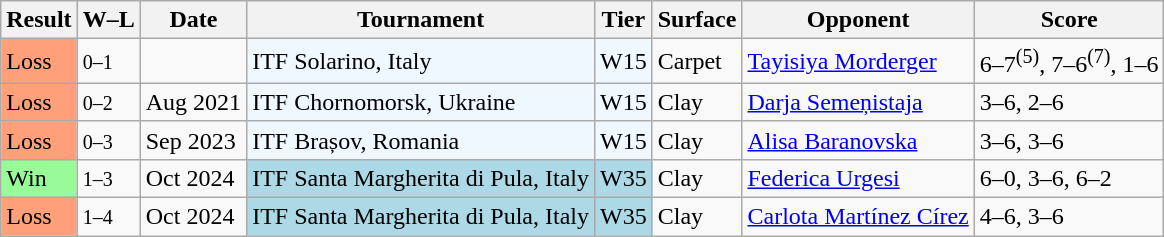<table class="wikitable sortable">
<tr>
<th>Result</th>
<th class="unsortable">W–L</th>
<th>Date</th>
<th>Tournament</th>
<th>Tier</th>
<th>Surface</th>
<th>Opponent</th>
<th class="unsortable">Score</th>
</tr>
<tr>
<td style="background:#ffa07a;">Loss</td>
<td><small>0–1</small></td>
<td></td>
<td bgcolor=#f0f8ff>ITF Solarino, Italy</td>
<td bgcolor=#f0f8ff>W15</td>
<td>Carpet</td>
<td> <a href='#'>Tayisiya Morderger</a></td>
<td>6–7<sup>(5)</sup>, 7–6<sup>(7)</sup>, 1–6</td>
</tr>
<tr>
<td style="background:#ffa07a;">Loss</td>
<td><small>0–2</small></td>
<td>Aug 2021</td>
<td style="background:#f0f8ff;">ITF Chornomorsk, Ukraine</td>
<td style="background:#f0f8ff;">W15</td>
<td>Clay</td>
<td> <a href='#'>Darja Semeņistaja</a></td>
<td>3–6, 2–6</td>
</tr>
<tr>
<td style="background:#ffa07a;">Loss</td>
<td><small>0–3</small></td>
<td>Sep 2023</td>
<td style="background:#f0f8ff;">ITF Brașov, Romania</td>
<td style="background:#f0f8ff;">W15</td>
<td>Clay</td>
<td> <a href='#'>Alisa Baranovska</a></td>
<td>3–6, 3–6</td>
</tr>
<tr>
<td style="background:#98fb98;">Win</td>
<td><small>1–3</small></td>
<td>Oct 2024</td>
<td style="background:lightblue;">ITF Santa Margherita di Pula, Italy</td>
<td style="background:lightblue;">W35</td>
<td>Clay</td>
<td> <a href='#'>Federica Urgesi</a></td>
<td>6–0, 3–6, 6–2</td>
</tr>
<tr>
<td style="background:#ffa07a;">Loss</td>
<td><small>1–4</small></td>
<td>Oct 2024</td>
<td style="background:lightblue;">ITF Santa Margherita di Pula, Italy</td>
<td style="background:lightblue;">W35</td>
<td>Clay</td>
<td> <a href='#'>Carlota Martínez Círez</a></td>
<td>4–6, 3–6</td>
</tr>
</table>
